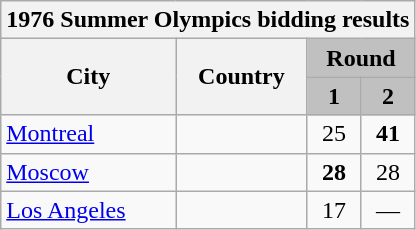<table class="wikitable">
<tr>
<th colspan="7">1976 Summer Olympics bidding results</th>
</tr>
<tr //stop//>
<th rowspan=2>City</th>
<th rowspan=2>Country</th>
<th colspan=2 style="background:silver;">Round</th>
</tr>
<tr>
<th style="background:silver;">1</th>
<th style="background:silver;">2</th>
</tr>
<tr>
<td><a href='#'>Montreal</a></td>
<td></td>
<td style="text-align:center;">25</td>
<td style="text-align:center;"><strong>41</strong></td>
</tr>
<tr>
<td><a href='#'>Moscow</a></td>
<td></td>
<td style="text-align:center;"><strong>28</strong></td>
<td style="text-align:center;">28</td>
</tr>
<tr>
<td><a href='#'>Los Angeles</a></td>
<td></td>
<td style="text-align:center;">17</td>
<td style="text-align:center;">—</td>
</tr>
</table>
